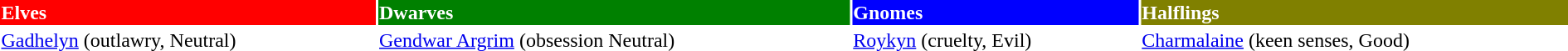<table border=0 width=100%>
<tr>
<td style="color:white" bgcolor=red><strong>Elves</strong></td>
<td style="color:white" bgcolor=green><strong>Dwarves</strong></td>
<td style="color:white" bgcolor=blue><strong>Gnomes</strong></td>
<td style="color:white" bgcolor=olive><strong>Halflings</strong></td>
</tr>
<tr>
<td><a href='#'>Gadhelyn</a> (outlawry, Neutral)</td>
<td><a href='#'>Gendwar Argrim</a> (obsession Neutral)</td>
<td><a href='#'>Roykyn</a> (cruelty, Evil)</td>
<td><a href='#'>Charmalaine</a> (keen senses, Good)</td>
</tr>
<tr>
</tr>
</table>
